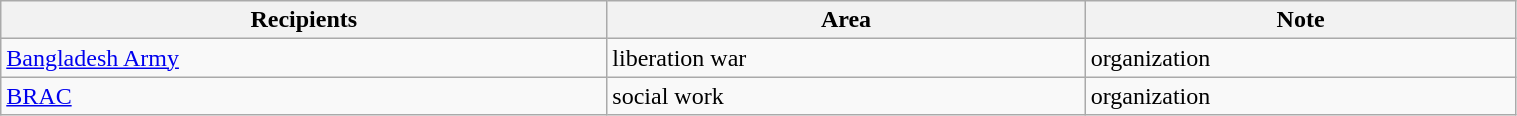<table class="wikitable" style="width:80%;">
<tr>
<th>Recipients</th>
<th>Area</th>
<th>Note</th>
</tr>
<tr>
<td><a href='#'>Bangladesh Army</a></td>
<td>liberation war</td>
<td>organization</td>
</tr>
<tr>
<td><a href='#'>BRAC</a></td>
<td>social work</td>
<td>organization</td>
</tr>
</table>
